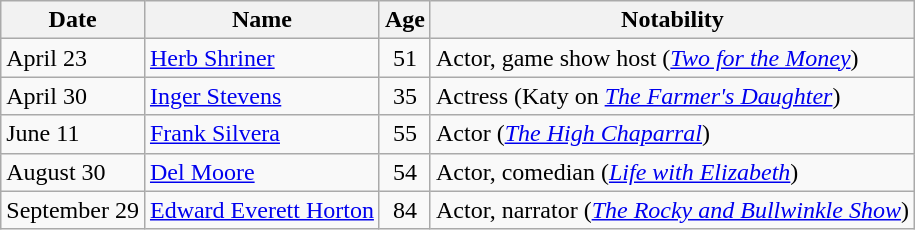<table class="wikitable sortable">
<tr>
<th>Date</th>
<th>Name</th>
<th>Age</th>
<th class="unsortable">Notability</th>
</tr>
<tr>
<td>April 23</td>
<td><a href='#'>Herb Shriner</a></td>
<td align="center">51</td>
<td>Actor, game show host (<em><a href='#'>Two for the Money</a></em>)</td>
</tr>
<tr>
<td>April 30</td>
<td><a href='#'>Inger Stevens</a></td>
<td align="center">35</td>
<td>Actress (Katy on <em><a href='#'>The Farmer's Daughter</a></em>)</td>
</tr>
<tr>
<td>June 11</td>
<td><a href='#'>Frank Silvera</a></td>
<td align="center">55</td>
<td>Actor (<em><a href='#'>The High Chaparral</a></em>)</td>
</tr>
<tr>
<td>August 30</td>
<td><a href='#'>Del Moore</a></td>
<td align="center">54</td>
<td>Actor, comedian (<em><a href='#'>Life with Elizabeth</a></em>)</td>
</tr>
<tr>
<td>September 29</td>
<td><a href='#'>Edward Everett Horton</a></td>
<td align="center">84</td>
<td>Actor, narrator (<em><a href='#'>The Rocky and Bullwinkle Show</a></em>)</td>
</tr>
</table>
